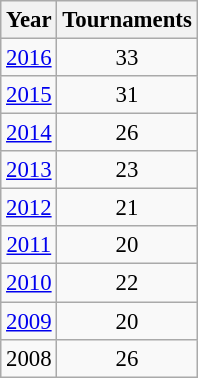<table class="wikitable" style="font-size:95%;text-align:center">
<tr>
<th>Year</th>
<th>Tournaments</th>
</tr>
<tr>
<td><a href='#'>2016</a></td>
<td>33</td>
</tr>
<tr>
<td><a href='#'>2015</a></td>
<td>31</td>
</tr>
<tr>
<td><a href='#'>2014</a></td>
<td>26</td>
</tr>
<tr>
<td><a href='#'>2013</a></td>
<td>23</td>
</tr>
<tr>
<td><a href='#'>2012</a></td>
<td>21</td>
</tr>
<tr>
<td><a href='#'>2011</a></td>
<td>20</td>
</tr>
<tr>
<td><a href='#'>2010</a></td>
<td>22</td>
</tr>
<tr>
<td><a href='#'>2009</a></td>
<td>20</td>
</tr>
<tr>
<td>2008</td>
<td>26</td>
</tr>
</table>
